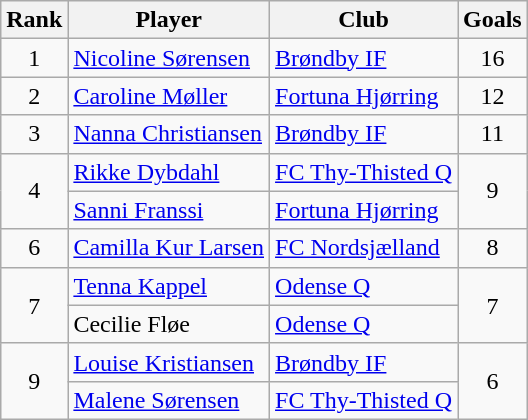<table class="wikitable" style="text-align:center">
<tr>
<th>Rank</th>
<th>Player</th>
<th>Club</th>
<th>Goals</th>
</tr>
<tr>
<td>1</td>
<td align="left"> <a href='#'>Nicoline Sørensen</a></td>
<td align="left"><a href='#'>Brøndby IF</a></td>
<td>16</td>
</tr>
<tr>
<td>2</td>
<td align="left"> <a href='#'>Caroline Møller</a></td>
<td align="left"><a href='#'>Fortuna Hjørring</a></td>
<td>12</td>
</tr>
<tr>
<td>3</td>
<td align="left"> <a href='#'>Nanna Christiansen</a></td>
<td align="left"><a href='#'>Brøndby IF</a></td>
<td>11</td>
</tr>
<tr>
<td rowspan=2>4</td>
<td align="left"> <a href='#'>Rikke Dybdahl</a></td>
<td align="left"><a href='#'>FC Thy-Thisted Q</a></td>
<td rowspan=2>9</td>
</tr>
<tr>
<td align="left"> <a href='#'>Sanni Franssi</a></td>
<td align="left"><a href='#'>Fortuna Hjørring</a></td>
</tr>
<tr>
<td>6</td>
<td align="left"> <a href='#'>Camilla Kur Larsen</a></td>
<td align="left"><a href='#'>FC Nordsjælland</a></td>
<td>8</td>
</tr>
<tr>
<td rowspan=2>7</td>
<td align="left"> <a href='#'>Tenna Kappel</a></td>
<td align="left"><a href='#'>Odense Q</a></td>
<td rowspan=2>7</td>
</tr>
<tr>
<td align="left"> Cecilie Fløe</td>
<td align="left"><a href='#'>Odense Q</a></td>
</tr>
<tr>
<td rowspan=2>9</td>
<td align="left"> <a href='#'>Louise Kristiansen</a></td>
<td align="left"><a href='#'>Brøndby IF</a></td>
<td rowspan=2>6</td>
</tr>
<tr>
<td align="left"> <a href='#'>Malene Sørensen</a></td>
<td align="left"><a href='#'>FC Thy-Thisted Q</a></td>
</tr>
</table>
